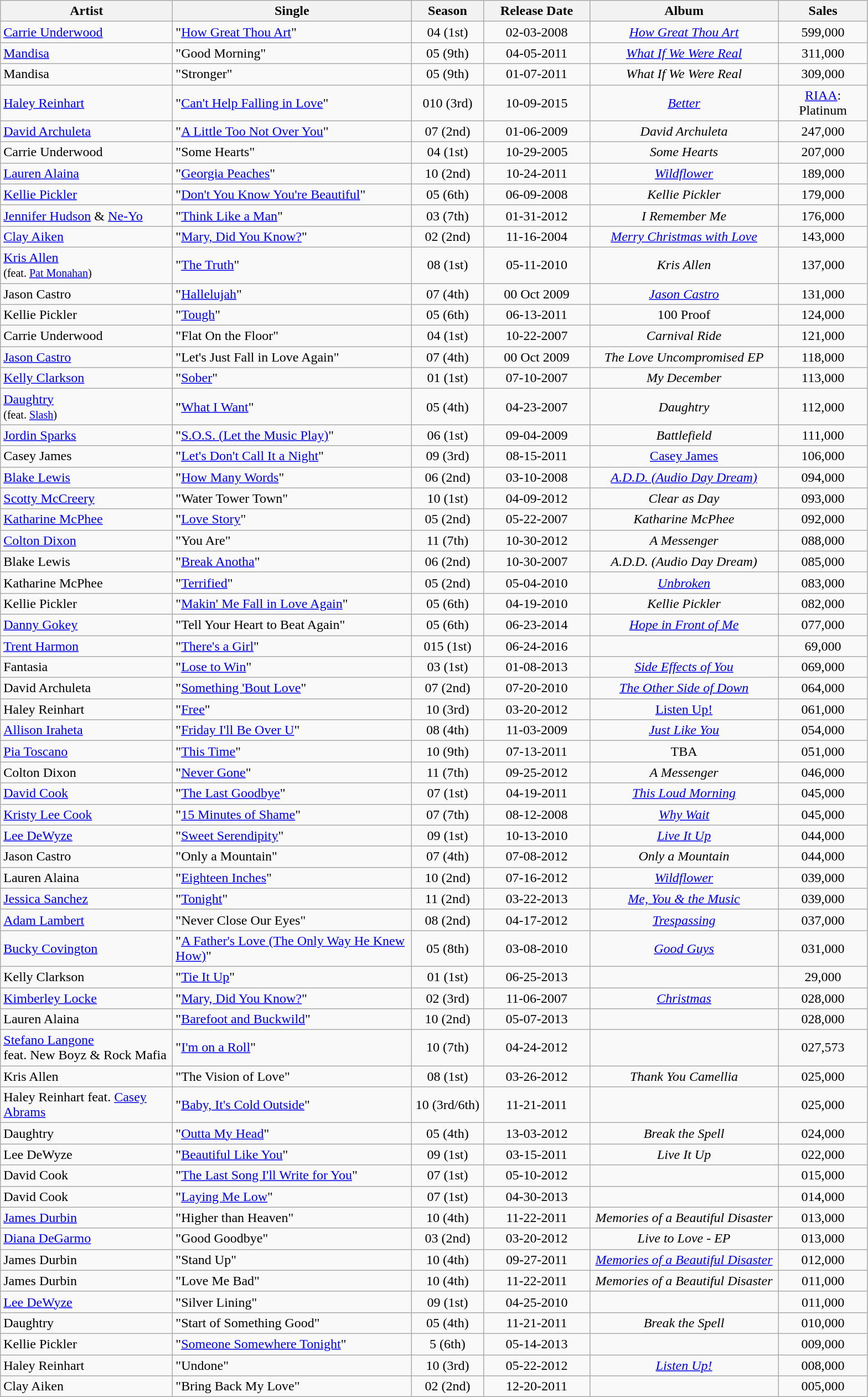<table class="wikitable sortable" style="text-align:center;">
<tr>
<th style="width:200px;">Artist</th>
<th style="width:280px;">Single</th>
<th width="80">Season</th>
<th style="width:120px;">Release Date</th>
<th style="width:220px;">Album</th>
<th style="width:100px;">Sales</th>
</tr>
<tr>
<td style="text-align:left;"><a href='#'>Carrie Underwood</a></td>
<td style="text-align:left;">"<a href='#'>How Great Thou Art</a>"</td>
<td><span>0</span>4 (1st)</td>
<td>02-03-2008</td>
<td><em><a href='#'>How Great Thou Art</a></em></td>
<td>599,000</td>
</tr>
<tr>
<td style="text-align:left;"><a href='#'>Mandisa</a><br></td>
<td style="text-align:left;">"Good Morning"</td>
<td><span>0</span>5 (9th)</td>
<td>04-05-2011</td>
<td><em><a href='#'>What If We Were Real</a></em></td>
<td>311,000</td>
</tr>
<tr>
<td style="text-align:left;">Mandisa</td>
<td style="text-align:left;">"Stronger"</td>
<td><span>0</span>5 (9th)</td>
<td>01-07-2011</td>
<td><em>What If We Were Real</em></td>
<td>309,000</td>
</tr>
<tr>
<td style="text-align:left;"><a href='#'>Haley Reinhart</a></td>
<td style="text-align:left;">"<a href='#'>Can't Help Falling in Love</a>"</td>
<td><span>0</span>10 (3rd)</td>
<td>10-09-2015</td>
<td><em><a href='#'>Better</a></em></td>
<td><a href='#'>RIAA</a>: Platinum</td>
</tr>
<tr>
<td style="text-align:left;"><a href='#'>David Archuleta</a></td>
<td style="text-align:left;">"<a href='#'>A Little Too Not Over You</a>"</td>
<td><span>0</span>7 (2nd)</td>
<td>01-06-2009</td>
<td><em>David Archuleta</em></td>
<td>247,000</td>
</tr>
<tr>
<td style="text-align:left;">Carrie Underwood</td>
<td style="text-align:left;">"Some Hearts"</td>
<td><span>0</span>4 (1st)</td>
<td>10-29-2005</td>
<td><em>Some Hearts</em></td>
<td>207,000</td>
</tr>
<tr>
<td style="text-align:left;"><a href='#'>Lauren Alaina</a></td>
<td style="text-align:left;">"<a href='#'>Georgia Peaches</a>"</td>
<td>10 (2nd)</td>
<td>10-24-2011</td>
<td><em><a href='#'>Wildflower</a></em></td>
<td>189,000</td>
</tr>
<tr>
<td style="text-align:left;"><a href='#'>Kellie Pickler</a></td>
<td style="text-align:left;">"<a href='#'>Don't You Know You're Beautiful</a>"</td>
<td><span>0</span>5 (6th)</td>
<td>06-09-2008</td>
<td><em>Kellie Pickler</em></td>
<td>179,000</td>
</tr>
<tr>
<td style="text-align:left;"><a href='#'>Jennifer Hudson</a> & <a href='#'>Ne-Yo</a></td>
<td style="text-align:left;">"<a href='#'>Think Like a Man</a>"</td>
<td><span>0</span>3 (7th)</td>
<td>01-31-2012</td>
<td><em>I Remember Me</em></td>
<td>176,000</td>
</tr>
<tr>
<td style="text-align:left;"><a href='#'>Clay Aiken</a></td>
<td style="text-align:left;">"<a href='#'>Mary, Did You Know?</a>"</td>
<td><span>0</span>2 (2nd)</td>
<td>11-16-2004</td>
<td><em><a href='#'>Merry Christmas with Love</a></em></td>
<td>143,000</td>
</tr>
<tr>
<td style="text-align:left;"><a href='#'>Kris Allen</a><br><small>(feat. <a href='#'>Pat Monahan</a>)</small></td>
<td style="text-align:left;">"<a href='#'>The Truth</a>"</td>
<td><span>0</span>8 (1st)</td>
<td>05-11-2010</td>
<td><em>Kris Allen</em></td>
<td>137,000</td>
</tr>
<tr>
<td style="text-align:left;">Jason Castro</td>
<td style="text-align:left;">"<a href='#'>Hallelujah</a>"</td>
<td><span>0</span>7 (4th)</td>
<td><span>00</span> Oct 2009</td>
<td><em><a href='#'>Jason Castro</a></em></td>
<td>131,000</td>
</tr>
<tr>
<td style="text-align:left;">Kellie Pickler</td>
<td style="text-align:left;">"<a href='#'>Tough</a>"</td>
<td><span>0</span>5 (6th)</td>
<td>06-13-2011</td>
<td>100 Proof</td>
<td>124,000</td>
</tr>
<tr>
<td style="text-align:left;">Carrie Underwood</td>
<td style="text-align:left;">"Flat On the Floor"</td>
<td><span>0</span>4 (1st)</td>
<td>10-22-2007</td>
<td><em>Carnival Ride</em></td>
<td>121,000</td>
</tr>
<tr>
<td style="text-align:left;"><a href='#'>Jason Castro</a></td>
<td style="text-align:left;">"Let's Just Fall in Love Again"</td>
<td><span>0</span>7 (4th)</td>
<td><span>00</span> Oct 2009</td>
<td><em>The Love Uncompromised EP</em></td>
<td>118,000</td>
</tr>
<tr>
<td style="text-align:left;"><a href='#'>Kelly Clarkson</a></td>
<td style="text-align:left;">"<a href='#'>Sober</a>"</td>
<td><span>0</span>1 (1st)</td>
<td>07-10-2007</td>
<td><em>My December</em></td>
<td>113,000</td>
</tr>
<tr>
<td style="text-align:left;"><a href='#'>Daughtry</a><br><small>(feat. <a href='#'>Slash</a>)</small></td>
<td style="text-align:left;">"<a href='#'>What I Want</a>"</td>
<td><span>0</span>5 (4th)</td>
<td>04-23-2007</td>
<td><em>Daughtry</em></td>
<td>112,000</td>
</tr>
<tr>
<td style="text-align:left;"><a href='#'>Jordin Sparks</a></td>
<td style="text-align:left;">"<a href='#'>S.O.S. (Let the Music Play)</a>"</td>
<td><span>0</span>6 (1st)</td>
<td>09-04-2009</td>
<td><em>Battlefield</em></td>
<td>111,000</td>
</tr>
<tr>
<td style="text-align:left;">Casey James</td>
<td style="text-align:left;">"<a href='#'>Let's Don't Call It a Night</a>"</td>
<td><span>0</span>9 (3rd)</td>
<td>08-15-2011</td>
<td><a href='#'>Casey James</a></td>
<td>106,000</td>
</tr>
<tr>
<td style="text-align:left;"><a href='#'>Blake Lewis</a></td>
<td style="text-align:left;">"<a href='#'>How Many Words</a>"</td>
<td><span>0</span>6 (2nd)</td>
<td>03-10-2008</td>
<td><em><a href='#'>A.D.D. (Audio Day Dream)</a></em></td>
<td><span>0</span>94,000</td>
</tr>
<tr>
<td style="text-align:left;"><a href='#'>Scotty McCreery</a></td>
<td style="text-align:left;">"Water Tower Town"</td>
<td>10 (1st)</td>
<td>04-09-2012</td>
<td><em>Clear as Day</em></td>
<td><span>0</span>93,000</td>
</tr>
<tr>
<td style="text-align:left;"><a href='#'>Katharine McPhee</a></td>
<td style="text-align:left;">"<a href='#'>Love Story</a>"</td>
<td><span>0</span>5 (2nd)</td>
<td>05-22-2007</td>
<td><em>Katharine McPhee</em></td>
<td><span>0</span>92,000</td>
</tr>
<tr>
<td style="text-align:left;"><a href='#'>Colton Dixon</a></td>
<td style="text-align:left;">"You Are"</td>
<td>11 (7th)</td>
<td>10-30-2012</td>
<td><em>A Messenger</em></td>
<td><span>0</span>88,000</td>
</tr>
<tr>
<td style="text-align:left;">Blake Lewis</td>
<td style="text-align:left;">"<a href='#'>Break Anotha</a>"</td>
<td><span>0</span>6 (2nd)</td>
<td>10-30-2007</td>
<td><em>A.D.D. (Audio Day Dream)</em></td>
<td><span>0</span>85,000</td>
</tr>
<tr>
<td style="text-align:left;">Katharine McPhee</td>
<td style="text-align:left;">"<a href='#'>Terrified</a>"</td>
<td><span>0</span>5 (2nd)</td>
<td>05-04-2010</td>
<td><em><a href='#'>Unbroken</a></em></td>
<td><span>0</span>83,000</td>
</tr>
<tr>
<td style="text-align:left;">Kellie Pickler</td>
<td style="text-align:left;">"<a href='#'>Makin' Me Fall in Love Again</a>"</td>
<td><span>0</span>5 (6th)</td>
<td>04-19-2010</td>
<td><em>Kellie Pickler</em></td>
<td><span>0</span>82,000</td>
</tr>
<tr>
<td style="text-align:left;"><a href='#'>Danny Gokey</a></td>
<td style="text-align:left;">"Tell Your Heart to Beat Again"</td>
<td><span>0</span>5 (6th)</td>
<td>06-23-2014</td>
<td><em><a href='#'>Hope in Front of Me</a> </em></td>
<td><span>0</span>77,000</td>
</tr>
<tr>
<td style="text-align:left;"><a href='#'>Trent Harmon</a></td>
<td style="text-align:left;">"<a href='#'>There's a Girl</a>"</td>
<td><span>0</span>15 (1st)</td>
<td>06-24-2016</td>
<td></td>
<td>69,000</td>
</tr>
<tr>
<td style="text-align:left;">Fantasia</td>
<td style="text-align:left;">"<a href='#'>Lose to Win</a>"</td>
<td><span>0</span>3 (1st)</td>
<td>01-08-2013</td>
<td><em><a href='#'>Side Effects of You</a></em></td>
<td><span>0</span>69,000</td>
</tr>
<tr>
<td style="text-align:left;">David Archuleta</td>
<td style="text-align:left;">"<a href='#'>Something 'Bout Love</a>"</td>
<td><span>0</span>7 (2nd)</td>
<td>07-20-2010</td>
<td><em><a href='#'>The Other Side of Down</a></em></td>
<td><span>0</span>64,000</td>
</tr>
<tr>
<td style="text-align:left;">Haley Reinhart</td>
<td style="text-align:left;">"<a href='#'>Free</a>"</td>
<td>10 (3rd)</td>
<td>03-20-2012</td>
<td><a href='#'>Listen Up!</a></td>
<td><span>0</span>61,000</td>
</tr>
<tr>
<td style="text-align:left;"><a href='#'>Allison Iraheta</a></td>
<td style="text-align:left;">"<a href='#'>Friday I'll Be Over U</a>"</td>
<td><span>0</span>8 (4th)</td>
<td>11-03-2009</td>
<td><em><a href='#'>Just Like You</a></em></td>
<td><span>0</span>54,000</td>
</tr>
<tr>
<td style="text-align:left;"><a href='#'>Pia Toscano</a></td>
<td style="text-align:left;">"<a href='#'>This Time</a>"</td>
<td>10 (9th)</td>
<td>07-13-2011</td>
<td>TBA</td>
<td><span>0</span>51,000</td>
</tr>
<tr>
<td style="text-align:left;">Colton Dixon</td>
<td style="text-align:left;">"<a href='#'>Never Gone</a>"</td>
<td>11 (7th)</td>
<td>09-25-2012</td>
<td><em>A Messenger</em></td>
<td><span>0</span>46,000</td>
</tr>
<tr>
<td style="text-align:left;"><a href='#'>David Cook</a></td>
<td style="text-align:left;">"<a href='#'>The Last Goodbye</a>"</td>
<td><span>0</span>7 (1st)</td>
<td>04-19-2011</td>
<td><em><a href='#'>This Loud Morning</a></em></td>
<td><span>0</span>45,000</td>
</tr>
<tr>
<td style="text-align:left;"><a href='#'>Kristy Lee Cook</a></td>
<td style="text-align:left;">"<a href='#'>15 Minutes of Shame</a>"</td>
<td><span>0</span>7 (7th)</td>
<td>08-12-2008</td>
<td><em><a href='#'>Why Wait</a></em></td>
<td><span>0</span>45,000</td>
</tr>
<tr>
<td style="text-align:left;"><a href='#'>Lee DeWyze</a></td>
<td style="text-align:left;">"<a href='#'>Sweet Serendipity</a>"</td>
<td><span>0</span>9 (1st)</td>
<td>10-13-2010</td>
<td><em><a href='#'>Live It Up</a></em></td>
<td><span>0</span>44,000</td>
</tr>
<tr>
<td style="text-align:left;">Jason Castro</td>
<td style="text-align:left;">"Only a Mountain"</td>
<td><span>0</span>7 (4th)</td>
<td>07-08-2012</td>
<td><em>Only a Mountain</em></td>
<td><span>0</span>44,000</td>
</tr>
<tr>
<td style="text-align:left;">Lauren Alaina</td>
<td style="text-align:left;">"<a href='#'>Eighteen Inches</a>"</td>
<td>10 (2nd)</td>
<td>07-16-2012</td>
<td><em><a href='#'>Wildflower</a></em></td>
<td><span>0</span>39,000</td>
</tr>
<tr>
<td style="text-align:left;"><a href='#'>Jessica Sanchez</a></td>
<td style="text-align:left;">"<a href='#'>Tonight</a>"</td>
<td>11 (2nd)</td>
<td>03-22-2013</td>
<td><em><a href='#'>Me, You & the Music</a></em></td>
<td><span>0</span>39,000</td>
</tr>
<tr>
<td style="text-align:left;"><a href='#'>Adam Lambert</a></td>
<td style="text-align:left;">"Never Close Our Eyes"</td>
<td><span>0</span>8 (2nd)</td>
<td>04-17-2012</td>
<td><em><a href='#'>Trespassing</a></em></td>
<td><span>0</span>37,000</td>
</tr>
<tr>
<td style="text-align:left;"><a href='#'>Bucky Covington</a></td>
<td style="text-align:left;">"<a href='#'>A Father's Love (The Only Way He Knew How)</a>"</td>
<td><span>0</span>5 (8th)</td>
<td>03-08-2010</td>
<td><em><a href='#'>Good Guys</a></em></td>
<td><span>0</span>31,000</td>
</tr>
<tr>
<td style="text-align:left;">Kelly Clarkson</td>
<td style="text-align:left;">"<a href='#'>Tie It Up</a>"</td>
<td><span>0</span>1 (1st)</td>
<td>06-25-2013</td>
<td></td>
<td>29,000</td>
</tr>
<tr>
<td style="text-align:left;"><a href='#'>Kimberley Locke</a></td>
<td style="text-align:left;">"<a href='#'>Mary, Did You Know?</a>"</td>
<td><span>0</span>2 (3rd)</td>
<td>11-06-2007</td>
<td><em><a href='#'>Christmas</a></em></td>
<td><span>0</span>28,000</td>
</tr>
<tr>
<td style="text-align:left;">Lauren Alaina</td>
<td style="text-align:left;">"<a href='#'>Barefoot and Buckwild</a>"</td>
<td>10 (2nd)</td>
<td>05-07-2013</td>
<td></td>
<td><span>0</span>28,000</td>
</tr>
<tr>
<td style="text-align:left;"><a href='#'>Stefano Langone</a> <br>feat. New Boyz & Rock Mafia</td>
<td style="text-align:left;">"<a href='#'>I'm on a Roll</a>"</td>
<td>10 (7th)</td>
<td>04-24-2012</td>
<td></td>
<td><span>0</span>27,573</td>
</tr>
<tr>
<td style="text-align:left;">Kris Allen</td>
<td style="text-align:left;">"The Vision of Love"</td>
<td><span>0</span>8 (1st)</td>
<td>03-26-2012</td>
<td><em>Thank You Camellia</em></td>
<td><span>0</span>25,000</td>
</tr>
<tr>
<td style="text-align:left;">Haley Reinhart feat. <a href='#'>Casey Abrams</a></td>
<td style="text-align:left;">"<a href='#'>Baby, It's Cold Outside</a>"</td>
<td>10 (3rd/6th)</td>
<td>11-21-2011</td>
<td></td>
<td><span>0</span>25,000</td>
</tr>
<tr>
<td style="text-align:left;">Daughtry</td>
<td style="text-align:left;">"<a href='#'>Outta My Head</a>"</td>
<td><span>0</span>5 (4th)</td>
<td>13-03-2012</td>
<td><em>Break the Spell</em></td>
<td><span>0</span>24,000</td>
</tr>
<tr>
<td style="text-align:left;">Lee DeWyze</td>
<td style="text-align:left;">"<a href='#'>Beautiful Like You</a>"</td>
<td><span>0</span>9 (1st)</td>
<td>03-15-2011</td>
<td><em>Live It Up</em></td>
<td><span>0</span>22,000</td>
</tr>
<tr>
<td style="text-align:left;">David Cook</td>
<td style="text-align:left;">"<a href='#'>The Last Song I'll Write for You</a>"</td>
<td><span>0</span>7 (1st)</td>
<td>05-10-2012</td>
<td></td>
<td><span>0</span>15,000</td>
</tr>
<tr>
<td style="text-align:left;">David Cook</td>
<td style="text-align:left;">"<a href='#'>Laying Me Low</a>"</td>
<td><span>0</span>7 (1st)</td>
<td>04-30-2013</td>
<td></td>
<td><span>0</span>14,000</td>
</tr>
<tr>
<td style="text-align:left;"><a href='#'>James Durbin</a></td>
<td style="text-align:left;">"Higher than Heaven"</td>
<td>10 (4th)</td>
<td>11-22-2011</td>
<td><em>Memories of a Beautiful Disaster</em></td>
<td><span>0</span>13,000</td>
</tr>
<tr>
<td style="text-align:left;"><a href='#'>Diana DeGarmo</a></td>
<td style="text-align:left;">"Good Goodbye"</td>
<td><span>0</span>3 (2nd)</td>
<td>03-20-2012</td>
<td><em>Live to Love - EP</em></td>
<td><span>0</span>13,000</td>
</tr>
<tr>
<td style="text-align:left;">James Durbin</td>
<td style="text-align:left;">"Stand Up"</td>
<td>10 (4th)</td>
<td>09-27-2011</td>
<td><em><a href='#'>Memories of a Beautiful Disaster</a></em></td>
<td><span>0</span>12,000</td>
</tr>
<tr>
<td style="text-align:left;">James Durbin</td>
<td style="text-align:left;">"Love Me Bad"</td>
<td>10 (4th)</td>
<td>11-22-2011</td>
<td><em>Memories of a Beautiful Disaster</em></td>
<td><span>0</span>11,000</td>
</tr>
<tr>
<td style="text-align:left;"><a href='#'>Lee DeWyze</a></td>
<td style="text-align:left;">"Silver Lining"</td>
<td><span>0</span>9 (1st)</td>
<td>04-25-2010</td>
<td></td>
<td><span>0</span>11,000</td>
</tr>
<tr>
<td style="text-align:left;">Daughtry</td>
<td style="text-align:left;">"Start of Something Good"</td>
<td><span>0</span>5 (4th)</td>
<td>11-21-2011</td>
<td><em>Break the Spell</em></td>
<td><span>0</span>10,000</td>
</tr>
<tr>
<td style="text-align:left;">Kellie Pickler</td>
<td style="text-align:left;">"<a href='#'>Someone Somewhere Tonight</a>"</td>
<td>5 (6th)</td>
<td>05-14-2013</td>
<td></td>
<td><span>00</span>9,000</td>
</tr>
<tr>
<td style="text-align:left;">Haley Reinhart</td>
<td style="text-align:left;">"Undone"</td>
<td>10 (3rd)</td>
<td>05-22-2012</td>
<td><em><a href='#'>Listen Up!</a></em></td>
<td><span>00</span>8,000</td>
</tr>
<tr>
<td style="text-align:left;">Clay Aiken</td>
<td style="text-align:left;">"Bring Back My Love"</td>
<td><span>0</span>2 (2nd)</td>
<td>12-20-2011</td>
<td></td>
<td><span>00</span>5,000</td>
</tr>
</table>
